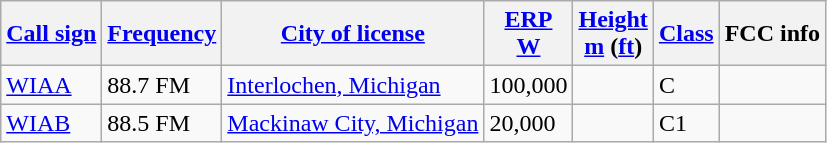<table class="wikitable sortable">
<tr>
<th><a href='#'>Call sign</a></th>
<th data-sort-type="number"><a href='#'>Frequency</a></th>
<th><a href='#'>City of license</a></th>
<th data-sort-type="number"><a href='#'>ERP</a><br><a href='#'>W</a></th>
<th data-sort-type="number"><a href='#'>Height</a><br><a href='#'>m</a> (<a href='#'>ft</a>)</th>
<th><a href='#'>Class</a></th>
<th class="unsortable">FCC info</th>
</tr>
<tr>
<td><a href='#'>WIAA</a></td>
<td>88.7 FM</td>
<td><a href='#'>Interlochen, Michigan</a></td>
<td>100,000</td>
<td></td>
<td>C</td>
<td></td>
</tr>
<tr>
<td><a href='#'>WIAB</a></td>
<td>88.5 FM</td>
<td><a href='#'>Mackinaw City, Michigan</a></td>
<td>20,000</td>
<td></td>
<td>C1</td>
<td></td>
</tr>
</table>
